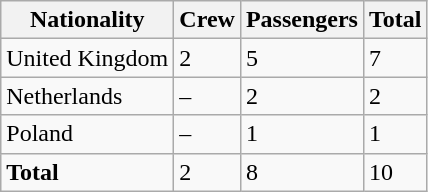<table class="wikitable">
<tr>
<th>Nationality</th>
<th>Crew</th>
<th>Passengers</th>
<th>Total</th>
</tr>
<tr>
<td>United Kingdom</td>
<td>2</td>
<td>5</td>
<td>7</td>
</tr>
<tr>
<td>Netherlands</td>
<td>–</td>
<td>2</td>
<td>2</td>
</tr>
<tr>
<td>Poland</td>
<td>–</td>
<td>1</td>
<td>1</td>
</tr>
<tr>
<td><strong>Total</strong></td>
<td>2</td>
<td>8</td>
<td>10</td>
</tr>
</table>
